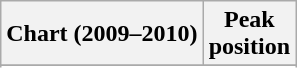<table class="wikitable sortable">
<tr>
<th align="left">Chart (2009–2010)</th>
<th align="center">Peak<br>position</th>
</tr>
<tr>
</tr>
<tr>
</tr>
</table>
